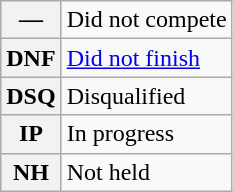<table class="wikitable">
<tr>
<th scope="row">—</th>
<td>Did not compete</td>
</tr>
<tr>
<th scope="row">DNF</th>
<td><a href='#'>Did not finish</a></td>
</tr>
<tr>
<th scope="row">DSQ</th>
<td>Disqualified</td>
</tr>
<tr>
<th scope="row">IP</th>
<td>In progress</td>
</tr>
<tr>
<th scope="row">NH</th>
<td>Not held</td>
</tr>
</table>
